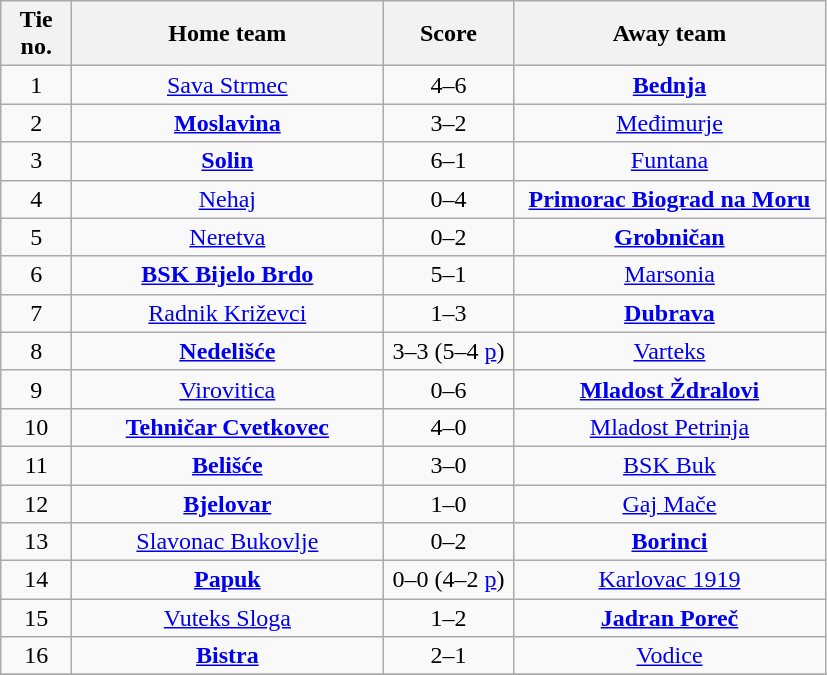<table class="wikitable" style="text-align: center">
<tr>
<th width=40>Tie no.</th>
<th width=200>Home team</th>
<th width=80>Score</th>
<th width=200>Away team</th>
</tr>
<tr>
<td>1</td>
<td><a href='#'>Sava Strmec</a></td>
<td>4–6</td>
<td><a href='#'><strong>Bednja</strong></a></td>
</tr>
<tr>
<td>2</td>
<td><strong><a href='#'>Moslavina</a></strong></td>
<td>3–2</td>
<td><a href='#'>Međimurje</a></td>
</tr>
<tr>
<td>3</td>
<td><a href='#'><strong>Solin</strong></a></td>
<td>6–1</td>
<td><a href='#'>Funtana</a></td>
</tr>
<tr>
<td>4</td>
<td><a href='#'>Nehaj</a></td>
<td>0–4</td>
<td><a href='#'><strong>Primorac Biograd na Moru</strong></a></td>
</tr>
<tr>
<td>5</td>
<td><a href='#'>Neretva</a></td>
<td>0–2</td>
<td><a href='#'><strong>Grobničan</strong></a></td>
</tr>
<tr>
<td>6</td>
<td><a href='#'><strong>BSK Bijelo Brdo</strong></a></td>
<td>5–1</td>
<td><a href='#'>Marsonia</a></td>
</tr>
<tr>
<td>7</td>
<td><a href='#'>Radnik Križevci</a></td>
<td>1–3</td>
<td><a href='#'><strong>Dubrava</strong></a></td>
</tr>
<tr>
<td>8</td>
<td><a href='#'><strong>Nedelišće</strong></a></td>
<td>3–3 (5–4 <a href='#'>p</a>)</td>
<td><a href='#'>Varteks</a></td>
</tr>
<tr>
<td>9</td>
<td><a href='#'>Virovitica</a></td>
<td>0–6</td>
<td><a href='#'><strong>Mladost Ždralovi</strong></a></td>
</tr>
<tr>
<td>10</td>
<td><a href='#'><strong>Tehničar Cvetkovec</strong></a></td>
<td>4–0</td>
<td><a href='#'>Mladost Petrinja</a></td>
</tr>
<tr>
<td>11</td>
<td><a href='#'><strong>Belišće</strong></a></td>
<td>3–0</td>
<td><a href='#'>BSK Buk</a></td>
</tr>
<tr>
<td>12</td>
<td><a href='#'><strong>Bjelovar</strong></a></td>
<td>1–0 </td>
<td><a href='#'>Gaj Mače</a></td>
</tr>
<tr>
<td>13</td>
<td><a href='#'>Slavonac Bukovlje</a></td>
<td>0–2</td>
<td><a href='#'><strong>Borinci</strong></a></td>
</tr>
<tr>
<td>14</td>
<td><a href='#'><strong>Papuk</strong></a></td>
<td>0–0 (4–2 <a href='#'>p</a>)</td>
<td><a href='#'>Karlovac 1919</a></td>
</tr>
<tr>
<td>15</td>
<td><a href='#'>Vuteks Sloga</a></td>
<td>1–2</td>
<td><a href='#'><strong>Jadran Poreč</strong></a></td>
</tr>
<tr>
<td>16</td>
<td><a href='#'><strong>Bistra</strong></a></td>
<td>2–1</td>
<td><a href='#'>Vodice</a></td>
</tr>
<tr>
</tr>
</table>
